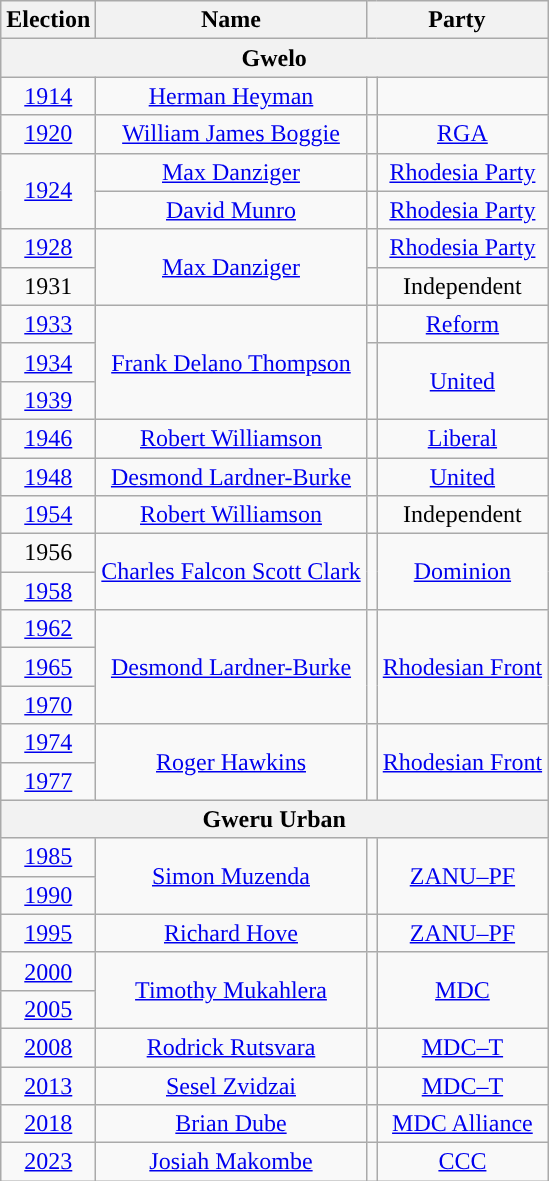<table class="wikitable" style="text-align:center">
<tr>
<th>Election</th>
<th>Name</th>
<th colspan="2">Party</th>
</tr>
<tr>
<th colspan="4">Gwelo</th>
</tr>
<tr>
<td><a href='#'>1914</a></td>
<td><a href='#'>Herman Heyman</a></td>
<td></td>
<td></td>
</tr>
<tr>
<td><a href='#'>1920</a></td>
<td><a href='#'>William James Boggie</a></td>
<td style="background-color: "></td>
<td><a href='#'>RGA</a></td>
</tr>
<tr>
<td rowspan="2"><a href='#'>1924</a></td>
<td><a href='#'>Max Danziger</a></td>
<td style="background-color: "></td>
<td><a href='#'>Rhodesia Party</a></td>
</tr>
<tr>
<td><a href='#'>David Munro</a></td>
<td style="background-color: "></td>
<td><a href='#'>Rhodesia Party</a></td>
</tr>
<tr>
<td><a href='#'>1928</a></td>
<td rowspan="2"><a href='#'>Max Danziger</a></td>
<td style="background-color: "></td>
<td><a href='#'>Rhodesia Party</a></td>
</tr>
<tr>
<td>1931</td>
<td style="background-color: "></td>
<td>Independent</td>
</tr>
<tr>
<td><a href='#'>1933</a></td>
<td rowspan="3"><a href='#'>Frank Delano Thompson</a></td>
<td style="background-color: "></td>
<td><a href='#'>Reform</a></td>
</tr>
<tr>
<td><a href='#'>1934</a></td>
<td rowspan="2" style="background-color: "></td>
<td rowspan="2"><a href='#'>United</a></td>
</tr>
<tr>
<td><a href='#'>1939</a></td>
</tr>
<tr>
<td><a href='#'>1946</a></td>
<td><a href='#'>Robert Williamson</a></td>
<td style="background-color: "></td>
<td><a href='#'>Liberal</a></td>
</tr>
<tr>
<td><a href='#'>1948</a></td>
<td><a href='#'>Desmond Lardner-Burke</a></td>
<td style="background-color: "></td>
<td><a href='#'>United</a></td>
</tr>
<tr>
<td><a href='#'>1954</a></td>
<td><a href='#'>Robert Williamson</a></td>
<td style="background-color: "></td>
<td>Independent</td>
</tr>
<tr>
<td>1956</td>
<td rowspan="2"><a href='#'>Charles Falcon Scott Clark</a></td>
<td rowspan="2"></td>
<td rowspan="2"><a href='#'>Dominion</a></td>
</tr>
<tr>
<td><a href='#'>1958</a></td>
</tr>
<tr>
<td><a href='#'>1962</a></td>
<td rowspan="3"><a href='#'>Desmond Lardner-Burke</a></td>
<td rowspan="3" style="background-color: "></td>
<td rowspan="3"><a href='#'>Rhodesian Front</a></td>
</tr>
<tr>
<td><a href='#'>1965</a></td>
</tr>
<tr>
<td><a href='#'>1970</a></td>
</tr>
<tr>
<td><a href='#'>1974</a></td>
<td rowspan="2"><a href='#'>Roger Hawkins</a></td>
<td rowspan="2" style="background-color: "></td>
<td rowspan="2"><a href='#'>Rhodesian Front</a></td>
</tr>
<tr>
<td><a href='#'>1977</a></td>
</tr>
<tr>
<th colspan="4">Gweru Urban</th>
</tr>
<tr>
<td><a href='#'>1985</a></td>
<td rowspan="2"><a href='#'>Simon Muzenda</a></td>
<td rowspan="2" style="background-color: "></td>
<td rowspan="2"><a href='#'>ZANU–PF</a></td>
</tr>
<tr>
<td><a href='#'>1990</a></td>
</tr>
<tr>
<td><a href='#'>1995</a></td>
<td><a href='#'>Richard Hove</a></td>
<td style="background-color: "></td>
<td><a href='#'>ZANU–PF</a></td>
</tr>
<tr>
<td><a href='#'>2000</a></td>
<td rowspan="2"><a href='#'>Timothy Mukahlera</a></td>
<td rowspan="2" style="background-color: "></td>
<td rowspan="2"><a href='#'>MDC</a></td>
</tr>
<tr>
<td><a href='#'>2005</a></td>
</tr>
<tr>
<td><a href='#'>2008</a></td>
<td><a href='#'>Rodrick Rutsvara</a></td>
<td style="background-color: "></td>
<td><a href='#'>MDC–T</a></td>
</tr>
<tr>
<td><a href='#'>2013</a></td>
<td><a href='#'>Sesel Zvidzai</a></td>
<td style="background-color: "></td>
<td><a href='#'>MDC–T</a></td>
</tr>
<tr>
<td><a href='#'>2018</a></td>
<td><a href='#'>Brian Dube</a></td>
<td style="background-color: "></td>
<td><a href='#'>MDC Alliance</a></td>
</tr>
<tr>
<td><a href='#'>2023</a></td>
<td><a href='#'>Josiah Makombe</a></td>
<td></td>
<td><a href='#'>CCC</a></td>
</tr>
</table>
